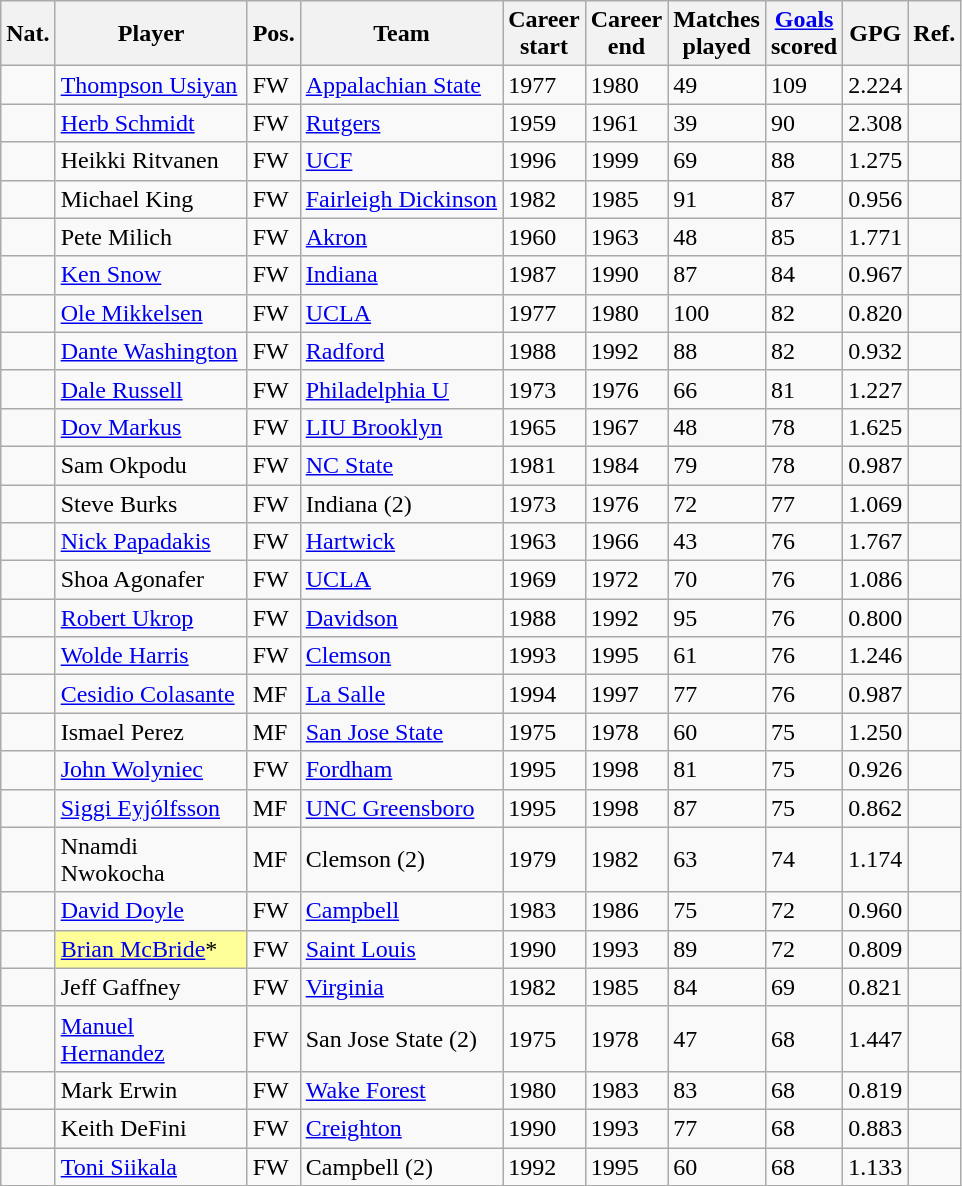<table class="wikitable sortable">
<tr>
<th>Nat.</th>
<th width=20%>Player</th>
<th>Pos.</th>
<th>Team</th>
<th>Career<br>start</th>
<th>Career<br>end</th>
<th>Matches<br>played</th>
<th><a href='#'>Goals</a><br>scored</th>
<th>GPG</th>
<th>Ref.</th>
</tr>
<tr>
<td></td>
<td><a href='#'>Thompson Usiyan</a></td>
<td>FW</td>
<td><a href='#'>Appalachian State</a></td>
<td>1977</td>
<td>1980</td>
<td>49</td>
<td>109</td>
<td>2.224</td>
<td></td>
</tr>
<tr>
<td></td>
<td><a href='#'>Herb Schmidt</a></td>
<td>FW</td>
<td><a href='#'>Rutgers</a></td>
<td>1959</td>
<td>1961</td>
<td>39</td>
<td>90</td>
<td>2.308</td>
<td></td>
</tr>
<tr>
<td></td>
<td>Heikki Ritvanen</td>
<td>FW</td>
<td><a href='#'>UCF</a></td>
<td>1996</td>
<td>1999</td>
<td>69</td>
<td>88</td>
<td>1.275</td>
<td></td>
</tr>
<tr>
<td></td>
<td>Michael King</td>
<td>FW</td>
<td><a href='#'>Fairleigh Dickinson</a></td>
<td>1982</td>
<td>1985</td>
<td>91</td>
<td>87</td>
<td>0.956</td>
<td></td>
</tr>
<tr>
<td></td>
<td>Pete Milich</td>
<td>FW</td>
<td><a href='#'>Akron</a></td>
<td>1960</td>
<td>1963</td>
<td>48</td>
<td>85</td>
<td>1.771</td>
<td></td>
</tr>
<tr>
<td></td>
<td><a href='#'>Ken Snow</a></td>
<td>FW</td>
<td><a href='#'>Indiana</a></td>
<td>1987</td>
<td>1990</td>
<td>87</td>
<td>84</td>
<td>0.967</td>
<td></td>
</tr>
<tr>
<td></td>
<td><a href='#'>Ole Mikkelsen</a></td>
<td>FW</td>
<td><a href='#'>UCLA</a></td>
<td>1977</td>
<td>1980</td>
<td>100</td>
<td>82</td>
<td>0.820</td>
<td></td>
</tr>
<tr>
<td></td>
<td><a href='#'>Dante Washington</a></td>
<td>FW</td>
<td><a href='#'>Radford</a></td>
<td>1988</td>
<td>1992</td>
<td>88</td>
<td>82</td>
<td>0.932</td>
<td></td>
</tr>
<tr>
<td></td>
<td><a href='#'>Dale Russell</a></td>
<td>FW</td>
<td><a href='#'>Philadelphia U</a></td>
<td>1973</td>
<td>1976</td>
<td>66</td>
<td>81</td>
<td>1.227</td>
<td></td>
</tr>
<tr>
<td></td>
<td><a href='#'>Dov Markus</a></td>
<td>FW</td>
<td><a href='#'>LIU Brooklyn</a></td>
<td>1965</td>
<td>1967</td>
<td>48</td>
<td>78</td>
<td>1.625</td>
<td></td>
</tr>
<tr>
<td></td>
<td>Sam Okpodu</td>
<td>FW</td>
<td><a href='#'>NC State</a></td>
<td>1981</td>
<td>1984</td>
<td>79</td>
<td>78</td>
<td>0.987</td>
<td></td>
</tr>
<tr>
<td></td>
<td>Steve Burks</td>
<td>FW</td>
<td>Indiana (2)</td>
<td>1973</td>
<td>1976</td>
<td>72</td>
<td>77</td>
<td>1.069</td>
<td></td>
</tr>
<tr>
<td></td>
<td><a href='#'>Nick Papadakis</a></td>
<td>FW</td>
<td><a href='#'>Hartwick</a></td>
<td>1963</td>
<td>1966</td>
<td>43</td>
<td>76</td>
<td>1.767</td>
<td></td>
</tr>
<tr>
<td></td>
<td>Shoa Agonafer</td>
<td>FW</td>
<td><a href='#'>UCLA</a></td>
<td>1969</td>
<td>1972</td>
<td>70</td>
<td>76</td>
<td>1.086</td>
<td></td>
</tr>
<tr>
<td></td>
<td><a href='#'>Robert Ukrop</a></td>
<td>FW</td>
<td><a href='#'>Davidson</a></td>
<td>1988</td>
<td>1992</td>
<td>95</td>
<td>76</td>
<td>0.800</td>
<td></td>
</tr>
<tr>
<td></td>
<td><a href='#'>Wolde Harris</a></td>
<td>FW</td>
<td><a href='#'>Clemson</a></td>
<td>1993</td>
<td>1995</td>
<td>61</td>
<td>76</td>
<td>1.246</td>
<td></td>
</tr>
<tr>
<td></td>
<td><a href='#'>Cesidio Colasante</a></td>
<td>MF</td>
<td><a href='#'>La Salle</a></td>
<td>1994</td>
<td>1997</td>
<td>77</td>
<td>76</td>
<td>0.987</td>
<td></td>
</tr>
<tr>
<td></td>
<td>Ismael Perez</td>
<td>MF</td>
<td><a href='#'>San Jose State</a></td>
<td>1975</td>
<td>1978</td>
<td>60</td>
<td>75</td>
<td>1.250</td>
<td></td>
</tr>
<tr>
<td></td>
<td><a href='#'>John Wolyniec</a></td>
<td>FW</td>
<td><a href='#'>Fordham</a></td>
<td>1995</td>
<td>1998</td>
<td>81</td>
<td>75</td>
<td>0.926</td>
<td></td>
</tr>
<tr>
<td></td>
<td><a href='#'>Siggi Eyjólfsson</a></td>
<td>MF</td>
<td><a href='#'>UNC Greensboro</a></td>
<td>1995</td>
<td>1998</td>
<td>87</td>
<td>75</td>
<td>0.862</td>
<td></td>
</tr>
<tr>
<td></td>
<td>Nnamdi Nwokocha</td>
<td>MF</td>
<td>Clemson (2)</td>
<td>1979</td>
<td>1982</td>
<td>63</td>
<td>74</td>
<td>1.174</td>
<td></td>
</tr>
<tr>
<td></td>
<td><a href='#'>David Doyle</a></td>
<td>FW</td>
<td><a href='#'>Campbell</a></td>
<td>1983</td>
<td>1986</td>
<td>75</td>
<td>72</td>
<td>0.960</td>
<td></td>
</tr>
<tr>
<td></td>
<td style="background-color:#FFFF99; width:6em"><a href='#'>Brian McBride</a>*</td>
<td>FW</td>
<td><a href='#'>Saint Louis</a></td>
<td>1990</td>
<td>1993</td>
<td>89</td>
<td>72</td>
<td>0.809</td>
<td></td>
</tr>
<tr>
<td></td>
<td>Jeff Gaffney</td>
<td>FW</td>
<td><a href='#'>Virginia</a></td>
<td>1982</td>
<td>1985</td>
<td>84</td>
<td>69</td>
<td>0.821</td>
<td></td>
</tr>
<tr>
<td></td>
<td><a href='#'>Manuel Hernandez</a></td>
<td>FW</td>
<td>San Jose State (2)</td>
<td>1975</td>
<td>1978</td>
<td>47</td>
<td>68</td>
<td>1.447</td>
<td></td>
</tr>
<tr>
<td></td>
<td>Mark Erwin</td>
<td>FW</td>
<td><a href='#'>Wake Forest</a></td>
<td>1980</td>
<td>1983</td>
<td>83</td>
<td>68</td>
<td>0.819</td>
<td></td>
</tr>
<tr>
<td></td>
<td>Keith DeFini</td>
<td>FW</td>
<td><a href='#'>Creighton</a></td>
<td>1990</td>
<td>1993</td>
<td>77</td>
<td>68</td>
<td>0.883</td>
<td></td>
</tr>
<tr>
<td></td>
<td><a href='#'>Toni Siikala</a></td>
<td>FW</td>
<td>Campbell (2)</td>
<td>1992</td>
<td>1995</td>
<td>60</td>
<td>68</td>
<td>1.133</td>
<td></td>
</tr>
</table>
